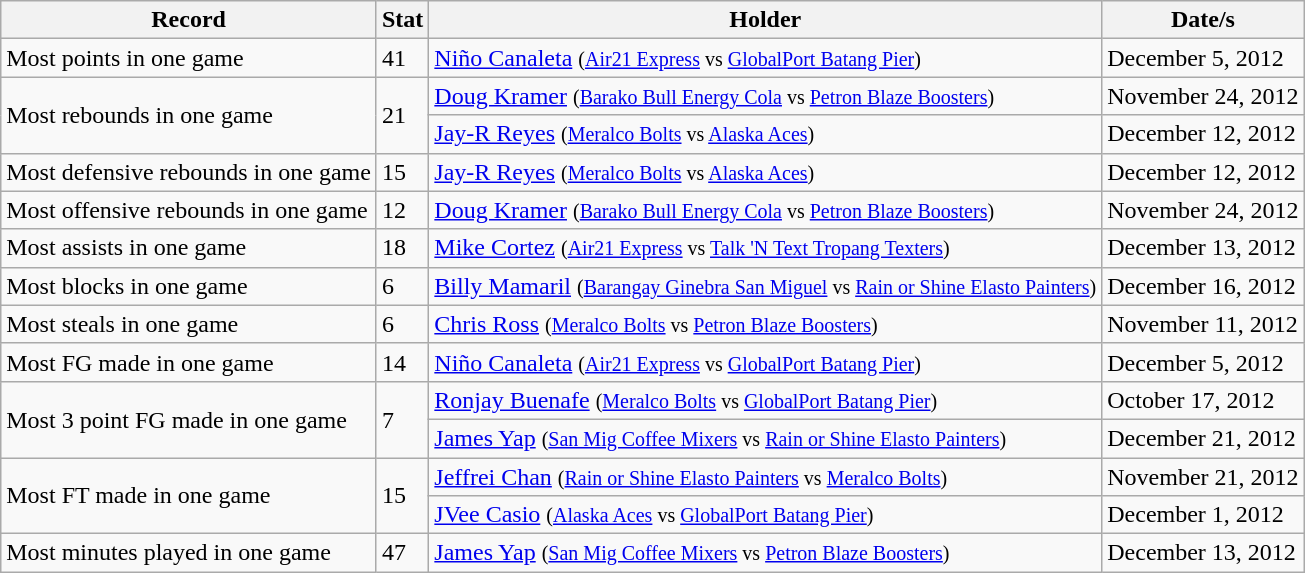<table class=wikitable>
<tr>
<th>Record</th>
<th>Stat</th>
<th>Holder</th>
<th>Date/s</th>
</tr>
<tr>
<td>Most points in one game</td>
<td>41</td>
<td><a href='#'>Niño Canaleta</a> <small>(<a href='#'>Air21 Express</a> vs <a href='#'>GlobalPort Batang Pier</a>)</small></td>
<td>December 5, 2012</td>
</tr>
<tr>
<td rowspan=2>Most rebounds in one game</td>
<td rowspan=2>21</td>
<td><a href='#'>Doug Kramer</a> <small>(<a href='#'>Barako Bull Energy Cola</a> vs <a href='#'>Petron Blaze Boosters</a>)</small></td>
<td>November 24, 2012</td>
</tr>
<tr>
<td><a href='#'>Jay-R Reyes</a> <small>(<a href='#'>Meralco Bolts</a> vs <a href='#'>Alaska Aces</a>)</small></td>
<td>December 12, 2012</td>
</tr>
<tr>
<td>Most defensive rebounds in one game</td>
<td>15</td>
<td><a href='#'>Jay-R Reyes</a> <small>(<a href='#'>Meralco Bolts</a> vs <a href='#'>Alaska Aces</a>)</small></td>
<td>December 12, 2012</td>
</tr>
<tr>
<td>Most offensive rebounds in one game</td>
<td>12</td>
<td><a href='#'>Doug Kramer</a> <small>(<a href='#'>Barako Bull Energy Cola</a> vs <a href='#'>Petron Blaze Boosters</a>)</small></td>
<td>November 24, 2012</td>
</tr>
<tr>
<td>Most assists in one game</td>
<td>18</td>
<td><a href='#'>Mike Cortez</a> <small>(<a href='#'>Air21 Express</a> vs <a href='#'>Talk 'N Text Tropang Texters</a>)</small></td>
<td>December 13, 2012</td>
</tr>
<tr>
<td>Most blocks in one game</td>
<td>6</td>
<td><a href='#'>Billy Mamaril</a> <small>(<a href='#'>Barangay Ginebra San Miguel</a> vs <a href='#'>Rain or Shine Elasto Painters</a>)</small></td>
<td>December 16, 2012</td>
</tr>
<tr>
<td>Most steals in one game</td>
<td>6</td>
<td><a href='#'>Chris Ross</a> <small>(<a href='#'>Meralco Bolts</a> vs <a href='#'>Petron Blaze Boosters</a>)</small></td>
<td>November 11, 2012</td>
</tr>
<tr>
<td>Most FG made in one game</td>
<td>14</td>
<td><a href='#'>Niño Canaleta</a> <small>(<a href='#'>Air21 Express</a> vs <a href='#'>GlobalPort Batang Pier</a>)</small></td>
<td>December 5, 2012</td>
</tr>
<tr>
<td rowspan=2>Most 3 point FG made in one game</td>
<td rowspan=2>7</td>
<td><a href='#'>Ronjay Buenafe</a> <small>(<a href='#'>Meralco Bolts</a> vs <a href='#'>GlobalPort Batang Pier</a>)</small></td>
<td>October 17, 2012</td>
</tr>
<tr>
<td><a href='#'>James Yap</a> <small>(<a href='#'>San Mig Coffee Mixers</a> vs <a href='#'>Rain or Shine Elasto Painters</a>)</small></td>
<td>December 21, 2012</td>
</tr>
<tr>
<td rowspan=2>Most FT made in one game</td>
<td rowspan=2>15</td>
<td><a href='#'>Jeffrei Chan</a> <small>(<a href='#'>Rain or Shine Elasto Painters</a> vs <a href='#'>Meralco Bolts</a>)</small></td>
<td>November 21, 2012</td>
</tr>
<tr>
<td><a href='#'>JVee Casio</a> <small>(<a href='#'>Alaska Aces</a> vs <a href='#'>GlobalPort Batang Pier</a>)</small></td>
<td>December 1, 2012</td>
</tr>
<tr>
<td>Most minutes played in one game</td>
<td>47</td>
<td><a href='#'>James Yap</a> <small>(<a href='#'>San Mig Coffee Mixers</a> vs <a href='#'>Petron Blaze Boosters</a>)</small></td>
<td>December 13, 2012</td>
</tr>
</table>
